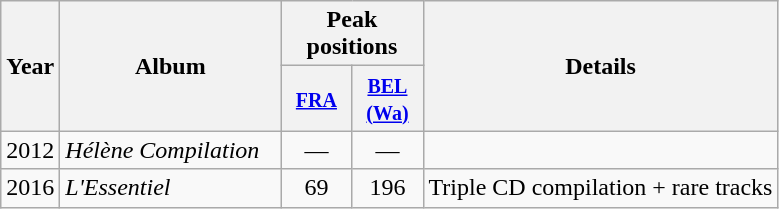<table class="wikitable">
<tr>
<th rowspan="2" style="text-align:center; width:10px;">Year</th>
<th rowspan="2" style="text-align:center; width:140px;">Album</th>
<th style="text-align:center;" colspan="2">Peak positions</th>
<th rowspan="2">Details</th>
</tr>
<tr>
<th width="40"><small><a href='#'>FRA</a><br></small></th>
<th width="40"><small><a href='#'>BEL<br>(Wa)</a><br></small></th>
</tr>
<tr>
<td style="text-align:center;">2012</td>
<td><em>Hélène Compilation</em></td>
<td style="text-align:center;">—</td>
<td style="text-align:center;">—</td>
<td></td>
</tr>
<tr>
<td style="text-align:center;">2016</td>
<td><em>L'Essentiel</em></td>
<td style="text-align:center;">69</td>
<td style="text-align:center;">196</td>
<td style="text-align:center;">Triple CD compilation + rare tracks</td>
</tr>
</table>
